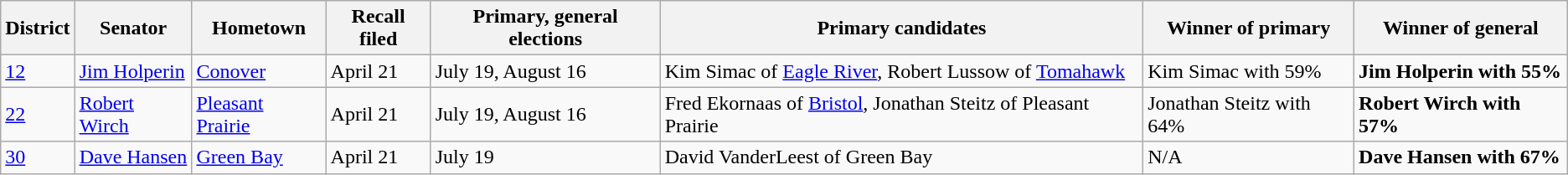<table class="wikitable sortable">
<tr>
<th>District</th>
<th>Senator</th>
<th>Hometown</th>
<th>Recall filed</th>
<th>Primary, general elections</th>
<th>Primary candidates</th>
<th>Winner of primary</th>
<th>Winner of general</th>
</tr>
<tr>
<td><a href='#'>12</a></td>
<td><a href='#'>Jim Holperin</a></td>
<td><a href='#'>Conover</a></td>
<td>April 21</td>
<td>July 19, August 16</td>
<td>Kim Simac of <a href='#'>Eagle River</a>, Robert Lussow of <a href='#'>Tomahawk</a></td>
<td>Kim Simac with 59%</td>
<td><strong>Jim Holperin with 55%</strong></td>
</tr>
<tr>
<td><a href='#'>22</a></td>
<td><a href='#'>Robert Wirch</a></td>
<td><a href='#'>Pleasant Prairie</a></td>
<td>April 21</td>
<td>July 19, August 16</td>
<td>Fred Ekornaas of <a href='#'>Bristol</a>, Jonathan Steitz of Pleasant Prairie</td>
<td>Jonathan Steitz with 64%</td>
<td><strong>Robert Wirch with 57%</strong></td>
</tr>
<tr>
<td><a href='#'>30</a></td>
<td><a href='#'>Dave Hansen</a></td>
<td><a href='#'>Green Bay</a></td>
<td>April 21</td>
<td>July 19</td>
<td>David VanderLeest of Green Bay</td>
<td>N/A</td>
<td><strong>Dave Hansen with 67%</strong></td>
</tr>
</table>
